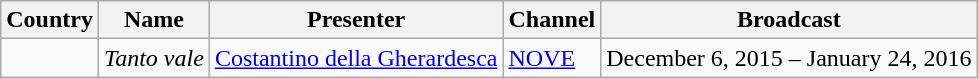<table class="wikitable">
<tr>
<th>Country</th>
<th>Name</th>
<th>Presenter</th>
<th>Channel</th>
<th>Broadcast</th>
</tr>
<tr>
<td></td>
<td><em>Tanto vale</em></td>
<td><a href='#'>Costantino della Gherardesca</a></td>
<td><a href='#'>NOVE</a></td>
<td>December 6, 2015 – January 24, 2016</td>
</tr>
</table>
